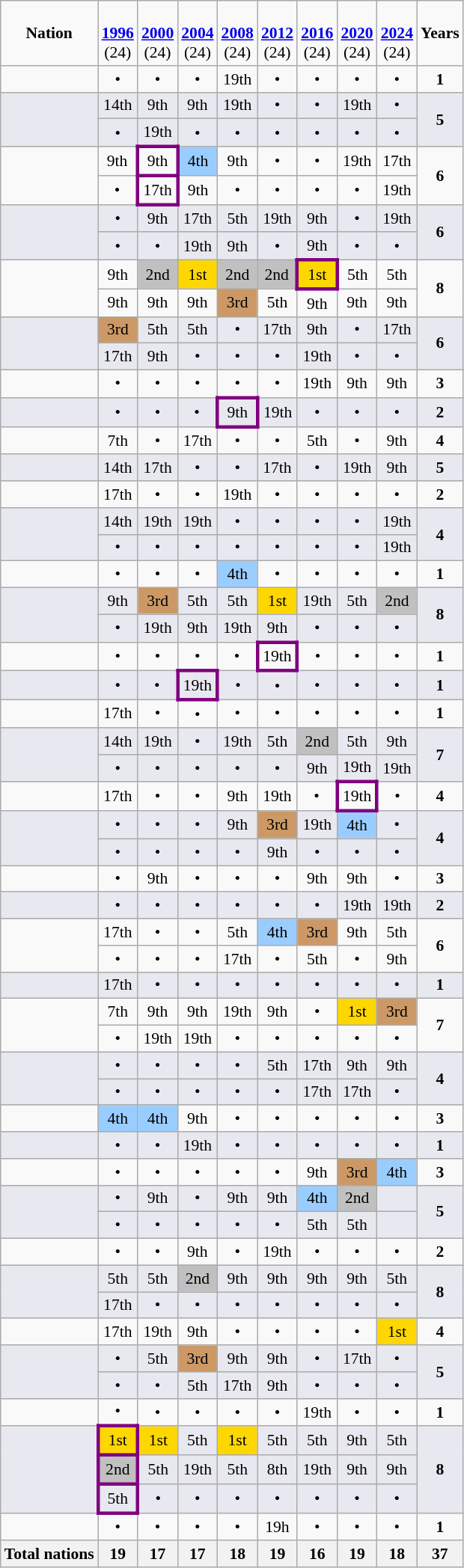<table class="wikitable shortable" style="text-align:center; font-size:90%">
<tr bgcolor=>
<td><strong>Nation</strong></td>
<td><strong><br><a href='#'>1996</a><br></strong>(24)</td>
<td><strong><br><a href='#'>2000</a><br></strong>(24)</td>
<td><strong><br><a href='#'>2004</a><br></strong>(24)</td>
<td><strong><br><a href='#'>2008</a><br></strong>(24)</td>
<td><strong><br><a href='#'>2012</a><br></strong>(24)</td>
<td><strong><br><a href='#'>2016</a><br></strong>(24)</td>
<td><strong><br><a href='#'>2020</a><br></strong>(24)</td>
<td><strong><br><a href='#'>2024</a><br></strong>(24)</td>
<td><strong>Years</strong></td>
</tr>
<tr>
<td align="left"></td>
<td>•</td>
<td>•</td>
<td>•</td>
<td>19th</td>
<td>•</td>
<td>•</td>
<td>•</td>
<td>•</td>
<td><strong>1</strong></td>
</tr>
<tr bgcolor=#E8E8F0>
<td rowspan="2" align="left"></td>
<td>14th</td>
<td>9th</td>
<td>9th</td>
<td>19th</td>
<td>•</td>
<td>•</td>
<td>19th</td>
<td>•</td>
<td rowspan="2"><strong>5</strong></td>
</tr>
<tr bgcolor=#E8E8F0>
<td>•</td>
<td>19th</td>
<td>•</td>
<td>•</td>
<td>•</td>
<td>•</td>
<td>•</td>
<td>•</td>
</tr>
<tr>
<td rowspan="2" align="left"></td>
<td>9th</td>
<td style="border:3px solid purple">9th</td>
<td bgcolor=#9acdff>4th</td>
<td>9th</td>
<td>•</td>
<td>•</td>
<td>19th</td>
<td>17th</td>
<td rowspan="2"><strong>6</strong></td>
</tr>
<tr>
<td>•</td>
<td style="border:3px solid purple">17th</td>
<td>9th</td>
<td>•</td>
<td>•</td>
<td>•</td>
<td>•</td>
<td>19th</td>
</tr>
<tr bgcolor=#E8E8F0>
<td rowspan="2" align="left"></td>
<td>•</td>
<td>9th</td>
<td>17th</td>
<td>5th</td>
<td>19th</td>
<td>9th</td>
<td>•</td>
<td>19th</td>
<td rowspan="2"><strong>6</strong></td>
</tr>
<tr bgcolor=#E8E8F0>
<td>•</td>
<td>•</td>
<td>19th</td>
<td>9th</td>
<td>•</td>
<td>9th</td>
<td>•</td>
<td>•</td>
</tr>
<tr>
<td rowspan="2" align="left"></td>
<td>9th</td>
<td bgcolor=silver>2nd</td>
<td bgcolor=gold>1st</td>
<td bgcolor=silver>2nd</td>
<td bgcolor=silver>2nd</td>
<td style="border:3px solid purple" bgcolor=gold>1st</td>
<td>5th</td>
<td>5th</td>
<td rowspan="2"><strong>8</strong></td>
</tr>
<tr>
<td>9th</td>
<td>9th</td>
<td>9th</td>
<td bgcolor=#CC9966>3rd</td>
<td>5th</td>
<td>9th</td>
<td>9th</td>
<td>9th</td>
</tr>
<tr bgcolor=#E8E8F0>
<td rowspan="2" align="left"></td>
<td bgcolor=#CC9966>3rd</td>
<td>5th</td>
<td>5th</td>
<td>•</td>
<td>17th</td>
<td>9th</td>
<td>•</td>
<td>17th</td>
<td rowspan="2"><strong>6</strong></td>
</tr>
<tr bgcolor=#E8E8F0>
<td>17th</td>
<td>9th</td>
<td>•</td>
<td>•</td>
<td>•</td>
<td>19th</td>
<td>•</td>
<td>•</td>
</tr>
<tr>
<td align="left"></td>
<td>•</td>
<td>•</td>
<td>•</td>
<td>•</td>
<td>•</td>
<td>19th</td>
<td>9th</td>
<td>9th</td>
<td><strong>3</strong></td>
</tr>
<tr bgcolor=#E8E8F0>
<td align="left"></td>
<td>•</td>
<td>•</td>
<td>•</td>
<td style="border:3px solid purple">9th</td>
<td>19th</td>
<td>•</td>
<td>•</td>
<td>•</td>
<td><strong>2</strong></td>
</tr>
<tr>
<td align="left"></td>
<td>7th</td>
<td>•</td>
<td>17th</td>
<td>•</td>
<td>•</td>
<td>5th</td>
<td>•</td>
<td>9th</td>
<td><strong>4</strong></td>
</tr>
<tr bgcolor=#E8E8F0>
<td align="left"></td>
<td>14th</td>
<td>17th</td>
<td>•</td>
<td>•</td>
<td>17th</td>
<td>•</td>
<td>19th</td>
<td>9th</td>
<td><strong>5</strong></td>
</tr>
<tr>
<td align="left"></td>
<td>17th</td>
<td>•</td>
<td>•</td>
<td>19th</td>
<td>•</td>
<td>•</td>
<td>•</td>
<td>•</td>
<td><strong>2</strong></td>
</tr>
<tr bgcolor=#E8E8F0>
<td rowspan="2" align="left"></td>
<td>14th</td>
<td>19th</td>
<td>19th</td>
<td>•</td>
<td>•</td>
<td>•</td>
<td>•</td>
<td>19th</td>
<td rowspan="2"><strong>4</strong></td>
</tr>
<tr bgcolor=#E8E8F0>
<td>•</td>
<td>•</td>
<td>•</td>
<td>•</td>
<td>•</td>
<td>•</td>
<td>•</td>
<td>19th</td>
</tr>
<tr>
<td align="left"></td>
<td>•</td>
<td>•</td>
<td>•</td>
<td bgcolor=#9acdff>4th</td>
<td>•</td>
<td>•</td>
<td>•</td>
<td>•</td>
<td><strong>1</strong></td>
</tr>
<tr bgcolor=#E8E8F0>
<td rowspan="2" align="left"></td>
<td>9th</td>
<td bgcolor=#CC9966>3rd</td>
<td>5th</td>
<td>5th</td>
<td bgcolor=gold>1st</td>
<td>19th</td>
<td>5th</td>
<td bgcolor=silver>2nd</td>
<td rowspan="2"><strong>8</strong></td>
</tr>
<tr bgcolor=#E8E8F0>
<td>•</td>
<td>19th</td>
<td>9th</td>
<td>19th</td>
<td>9th</td>
<td>•</td>
<td>•</td>
<td>•</td>
</tr>
<tr>
<td align="left"></td>
<td>•</td>
<td>•</td>
<td>•</td>
<td>•</td>
<td style="border:3px solid purple">19th</td>
<td>•</td>
<td>•</td>
<td>•</td>
<td><strong>1</strong></td>
</tr>
<tr bgcolor=#E8E8F0>
<td align="left"></td>
<td>•</td>
<td>•</td>
<td style="border:3px solid purple">19th</td>
<td>•</td>
<td>•</td>
<td>•</td>
<td>•</td>
<td>•</td>
<td><strong>1</strong></td>
</tr>
<tr>
<td align="left"></td>
<td>17th</td>
<td>•</td>
<td>•</td>
<td>•</td>
<td>•</td>
<td>•</td>
<td>•</td>
<td>•</td>
<td><strong>1</strong></td>
</tr>
<tr bgcolor=#E8E8F0>
<td rowspan="2" align="left"></td>
<td>14th</td>
<td>19th</td>
<td>•</td>
<td>19th</td>
<td>5th</td>
<td bgcolor=silver>2nd</td>
<td>5th</td>
<td>9th</td>
<td rowspan="2"><strong>7</strong></td>
</tr>
<tr bgcolor=#E8E8F0>
<td>•</td>
<td>•</td>
<td>•</td>
<td>•</td>
<td>•</td>
<td>9th</td>
<td>19th</td>
<td>19th</td>
</tr>
<tr>
<td align="left"></td>
<td>17th</td>
<td>•</td>
<td>•</td>
<td>9th</td>
<td>19th</td>
<td>•</td>
<td style="border:3px solid purple">19th</td>
<td>•</td>
<td><strong>4</strong></td>
</tr>
<tr bgcolor=#E8E8F0>
<td rowspan="2" align="left"></td>
<td>•</td>
<td>•</td>
<td>•</td>
<td>9th</td>
<td bgcolor=#CC9966>3rd</td>
<td>19th</td>
<td bgcolor=#9acdff>4th</td>
<td>•</td>
<td rowspan="2"><strong>4</strong></td>
</tr>
<tr bgcolor=#E8E8F0>
<td>•</td>
<td>•</td>
<td>•</td>
<td>•</td>
<td>9th</td>
<td>•</td>
<td>•</td>
<td>•</td>
</tr>
<tr>
<td align="left"></td>
<td>•</td>
<td>9th</td>
<td>•</td>
<td>•</td>
<td>•</td>
<td>9th</td>
<td>9th</td>
<td>•</td>
<td><strong>3</strong></td>
</tr>
<tr bgcolor=#E8E8F0>
<td align="left"></td>
<td>•</td>
<td>•</td>
<td>•</td>
<td>•</td>
<td>•</td>
<td>•</td>
<td>19th</td>
<td>19th</td>
<td><strong>2</strong></td>
</tr>
<tr>
<td rowspan="2" align="left"></td>
<td>17th</td>
<td>•</td>
<td>•</td>
<td>5th</td>
<td bgcolor=#9acdff>4th</td>
<td bgcolor=#CC9966>3rd</td>
<td>9th</td>
<td>5th</td>
<td rowspan="2"><strong>6</strong></td>
</tr>
<tr>
<td>•</td>
<td>•</td>
<td>•</td>
<td>17th</td>
<td>•</td>
<td>5th</td>
<td>•</td>
<td>9th</td>
</tr>
<tr bgcolor=#E8E8F0>
<td align="left"></td>
<td>17th</td>
<td>•</td>
<td>•</td>
<td>•</td>
<td>•</td>
<td>•</td>
<td>•</td>
<td>•</td>
<td><strong>1</strong></td>
</tr>
<tr>
<td rowspan="2" align="left"></td>
<td>7th</td>
<td>9th</td>
<td>9th</td>
<td>19th</td>
<td>9th</td>
<td>•</td>
<td bgcolor=gold>1st</td>
<td bgcolor=#CC9966>3rd</td>
<td rowspan="2"><strong>7</strong></td>
</tr>
<tr>
<td>•</td>
<td>19th</td>
<td>19th</td>
<td>•</td>
<td>•</td>
<td>•</td>
<td>•</td>
<td>•</td>
</tr>
<tr bgcolor=#E8E8F0>
<td rowspan="2" align="left"></td>
<td>•</td>
<td>•</td>
<td>•</td>
<td>•</td>
<td>5th</td>
<td>17th</td>
<td>9th</td>
<td>9th</td>
<td rowspan="2"><strong>4</strong></td>
</tr>
<tr bgcolor=#E8E8F0>
<td>•</td>
<td>•</td>
<td>•</td>
<td>•</td>
<td>•</td>
<td>17th</td>
<td>17th</td>
<td>•</td>
</tr>
<tr>
<td align="left"></td>
<td bgcolor=#9acdff>4th</td>
<td bgcolor=#9acdff>4th</td>
<td>9th</td>
<td>•</td>
<td>•</td>
<td>•</td>
<td>•</td>
<td>•</td>
<td><strong>3</strong></td>
</tr>
<tr bgcolor=#E8E8F0>
<td align="left"></td>
<td>•</td>
<td>•</td>
<td>19th</td>
<td>•</td>
<td>•</td>
<td>•</td>
<td>•</td>
<td>•</td>
<td><strong>1</strong></td>
</tr>
<tr>
<td align="left"></td>
<td>•</td>
<td>•</td>
<td>•</td>
<td>•</td>
<td>•</td>
<td>9th</td>
<td bgcolor=#CC9966>3rd</td>
<td bgcolor=#9acdff>4th</td>
<td><strong>3</strong></td>
</tr>
<tr bgcolor=#E8E8F0>
<td rowspan="2" align="left"></td>
<td>•</td>
<td>9th</td>
<td>•</td>
<td>9th</td>
<td>9th</td>
<td bgcolor=#9acdff>4th</td>
<td bgcolor=silver>2nd</td>
<td></td>
<td rowspan="2"><strong>5</strong></td>
</tr>
<tr bgcolor=#E8E8F0>
<td>•</td>
<td>•</td>
<td>•</td>
<td>•</td>
<td>•</td>
<td>5th</td>
<td>5th</td>
<td></td>
</tr>
<tr>
<td align="left"></td>
<td>•</td>
<td>•</td>
<td>9th</td>
<td>•</td>
<td>19th</td>
<td>•</td>
<td>•</td>
<td>•</td>
<td><strong>2</strong></td>
</tr>
<tr bgcolor=#E8E8F0>
<td rowspan="2" align="left"></td>
<td>5th</td>
<td>5th</td>
<td bgcolor=silver>2nd</td>
<td>9th</td>
<td>9th</td>
<td>9th</td>
<td>9th</td>
<td>5th</td>
<td rowspan="2"><strong>8</strong></td>
</tr>
<tr bgcolor=#E8E8F0>
<td>17th</td>
<td>•</td>
<td>•</td>
<td>•</td>
<td>•</td>
<td>•</td>
<td>•</td>
<td>•</td>
</tr>
<tr>
<td align="left"></td>
<td>17th</td>
<td>19th</td>
<td>9th</td>
<td>•</td>
<td>•</td>
<td>•</td>
<td>•</td>
<td bgcolor=gold>1st</td>
<td><strong>4</strong></td>
</tr>
<tr bgcolor=#E8E8F0>
<td rowspan="2" align="left"></td>
<td>•</td>
<td>5th</td>
<td bgcolor=#CC9966>3rd</td>
<td>9th</td>
<td>9th</td>
<td>•</td>
<td>17th</td>
<td>•</td>
<td rowspan="2"><strong>5</strong></td>
</tr>
<tr bgcolor=#E8E8F0>
<td>•</td>
<td>•</td>
<td>5th</td>
<td>17th</td>
<td>9th</td>
<td>•</td>
<td>•</td>
<td>•</td>
</tr>
<tr>
<td align="left"></td>
<td>•</td>
<td>•</td>
<td>•</td>
<td>•</td>
<td>•</td>
<td>19th</td>
<td>•</td>
<td>•</td>
<td><strong>1</strong></td>
</tr>
<tr bgcolor=#E8E8F0>
<td rowspan="3" align="left"></td>
<td style="border:3px solid purple" bgcolor=gold>1st</td>
<td bgcolor=gold>1st</td>
<td>5th</td>
<td bgcolor=gold>1st</td>
<td>5th</td>
<td>5th</td>
<td>9th</td>
<td>5th</td>
<td rowspan="3"><strong>8</strong></td>
</tr>
<tr bgcolor=#E8E8F0>
<td style="border:3px solid purple" bgcolor=silver>2nd</td>
<td>5th</td>
<td>19th</td>
<td>5th</td>
<td>8th</td>
<td>19th</td>
<td>9th</td>
<td>9th</td>
</tr>
<tr bgcolor=#E8E8F0>
<td style="border:3px solid purple">5th</td>
<td>•</td>
<td>•</td>
<td>•</td>
<td>•</td>
<td>•</td>
<td>•</td>
<td>•</td>
</tr>
<tr>
<td align="left"></td>
<td>•</td>
<td>•</td>
<td>•</td>
<td>•</td>
<td>19h</td>
<td>•</td>
<td>•</td>
<td>•</td>
<td><strong>1</strong></td>
</tr>
<tr>
<th>Total nations</th>
<th>19</th>
<th>17</th>
<th>17</th>
<th>18</th>
<th>19</th>
<th>16</th>
<th>19</th>
<th>18</th>
<th>37</th>
</tr>
</table>
